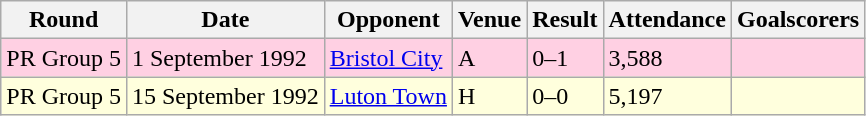<table class="wikitable">
<tr>
<th>Round</th>
<th>Date</th>
<th>Opponent</th>
<th>Venue</th>
<th>Result</th>
<th>Attendance</th>
<th>Goalscorers</th>
</tr>
<tr style="background-color: #ffd0e3;">
<td>PR Group 5</td>
<td>1 September 1992</td>
<td><a href='#'>Bristol City</a></td>
<td>A</td>
<td>0–1</td>
<td>3,588</td>
<td></td>
</tr>
<tr style="background-color: #ffffdd;">
<td>PR Group 5</td>
<td>15 September 1992</td>
<td><a href='#'>Luton Town</a></td>
<td>H</td>
<td>0–0</td>
<td>5,197</td>
<td></td>
</tr>
</table>
